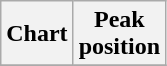<table class="wikitable plainrowheaders">
<tr>
<th>Chart</th>
<th>Peak<br>position</th>
</tr>
<tr>
</tr>
</table>
